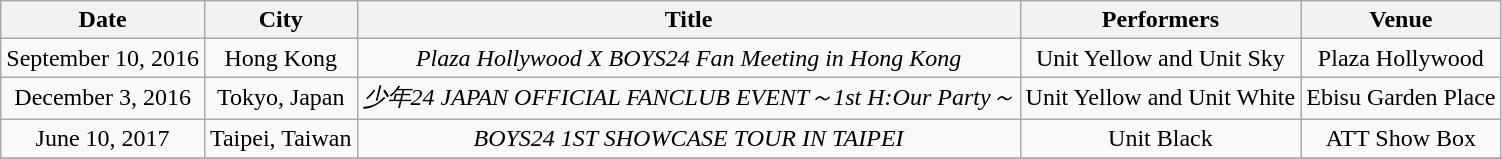<table class="wikitable" style="text-align:center;">
<tr>
<th>Date</th>
<th>City</th>
<th>Title</th>
<th>Performers</th>
<th>Venue</th>
</tr>
<tr>
<td>September 10, 2016</td>
<td>Hong Kong</td>
<td><em>Plaza Hollywood X BOYS24 Fan Meeting in Hong Kong</em></td>
<td>Unit Yellow and Unit Sky</td>
<td>Plaza Hollywood</td>
</tr>
<tr>
<td>December 3, 2016</td>
<td>Tokyo, Japan</td>
<td><em>少年24 JAPAN OFFICIAL FANCLUB EVENT～1st H:Our Party～</em></td>
<td>Unit Yellow and Unit White</td>
<td>Ebisu Garden Place</td>
</tr>
<tr>
<td>June 10, 2017</td>
<td>Taipei, Taiwan</td>
<td><em>BOYS24 1ST SHOWCASE TOUR IN TAIPEI</em></td>
<td>Unit Black</td>
<td>ATT Show Box</td>
</tr>
<tr>
</tr>
</table>
